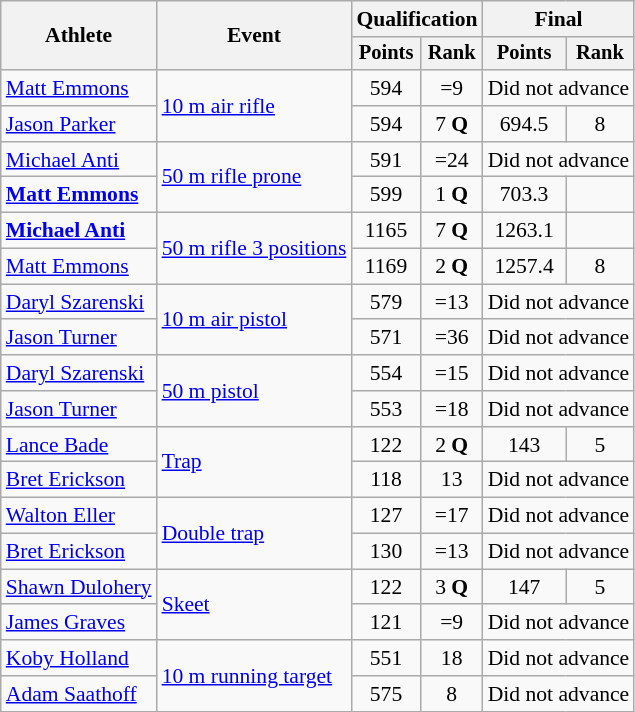<table class=wikitable style=font-size:90%;text-align:center>
<tr>
<th rowspan=2>Athlete</th>
<th rowspan=2>Event</th>
<th colspan=2>Qualification</th>
<th colspan=2>Final</th>
</tr>
<tr style=font-size:95%>
<th>Points</th>
<th>Rank</th>
<th>Points</th>
<th>Rank</th>
</tr>
<tr>
<td align=left><a href='#'>Matt Emmons</a></td>
<td align=left rowspan=2><a href='#'>10 m air rifle</a></td>
<td>594</td>
<td>=9</td>
<td colspan=2>Did not advance</td>
</tr>
<tr>
<td align=left><a href='#'>Jason Parker</a></td>
<td>594</td>
<td>7 <strong>Q</strong></td>
<td>694.5</td>
<td>8</td>
</tr>
<tr>
<td align=left><a href='#'>Michael Anti</a></td>
<td align=left rowspan=2><a href='#'>50 m rifle prone</a></td>
<td>591</td>
<td>=24</td>
<td colspan=2>Did not advance</td>
</tr>
<tr>
<td align=left><strong><a href='#'>Matt Emmons</a></strong></td>
<td>599</td>
<td>1 <strong>Q</strong></td>
<td>703.3</td>
<td></td>
</tr>
<tr>
<td align=left><strong><a href='#'>Michael Anti</a></strong></td>
<td align=left rowspan=2><a href='#'>50 m rifle 3 positions</a></td>
<td>1165</td>
<td>7 <strong>Q</strong></td>
<td>1263.1</td>
<td></td>
</tr>
<tr>
<td align=left><a href='#'>Matt Emmons</a></td>
<td>1169</td>
<td>2 <strong>Q</strong></td>
<td>1257.4</td>
<td>8</td>
</tr>
<tr>
<td align=left><a href='#'>Daryl Szarenski</a></td>
<td align=left rowspan=2><a href='#'>10 m air pistol</a></td>
<td>579</td>
<td>=13</td>
<td colspan=2>Did not advance</td>
</tr>
<tr>
<td align=left><a href='#'>Jason Turner</a></td>
<td>571</td>
<td>=36</td>
<td colspan=2>Did not advance</td>
</tr>
<tr>
<td align=left><a href='#'>Daryl Szarenski</a></td>
<td align=left rowspan=2><a href='#'>50 m pistol</a></td>
<td>554</td>
<td>=15</td>
<td colspan=2>Did not advance</td>
</tr>
<tr>
<td align=left><a href='#'>Jason Turner</a></td>
<td>553</td>
<td>=18</td>
<td colspan=2>Did not advance</td>
</tr>
<tr>
<td align=left><a href='#'>Lance Bade</a></td>
<td align=left rowspan=2><a href='#'>Trap</a></td>
<td>122</td>
<td>2 <strong>Q</strong></td>
<td>143</td>
<td>5</td>
</tr>
<tr>
<td align=left><a href='#'>Bret Erickson</a></td>
<td>118</td>
<td>13</td>
<td colspan=2>Did not advance</td>
</tr>
<tr>
<td align=left><a href='#'>Walton Eller</a></td>
<td align=left rowspan=2><a href='#'>Double trap</a></td>
<td>127</td>
<td>=17</td>
<td colspan=2>Did not advance</td>
</tr>
<tr>
<td align=left><a href='#'>Bret Erickson</a></td>
<td>130</td>
<td>=13</td>
<td colspan=2>Did not advance</td>
</tr>
<tr>
<td align=left><a href='#'>Shawn Dulohery</a></td>
<td align=left rowspan=2><a href='#'>Skeet</a></td>
<td>122</td>
<td>3 <strong>Q</strong></td>
<td>147</td>
<td>5</td>
</tr>
<tr>
<td align=left><a href='#'>James Graves</a></td>
<td>121</td>
<td>=9</td>
<td colspan=2>Did not advance</td>
</tr>
<tr>
<td align=left><a href='#'>Koby Holland</a></td>
<td align=left rowspan=2><a href='#'>10 m running target</a></td>
<td>551</td>
<td>18</td>
<td colspan=2>Did not advance</td>
</tr>
<tr>
<td align=left><a href='#'>Adam Saathoff</a></td>
<td>575</td>
<td>8</td>
<td colspan=2>Did not advance</td>
</tr>
</table>
